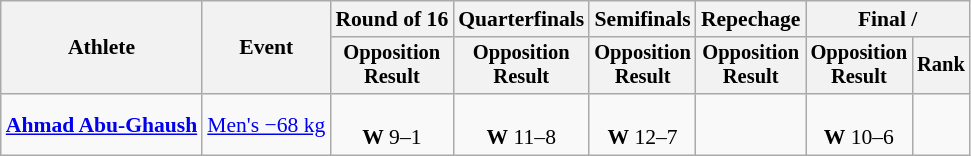<table class="wikitable" style="font-size:90%;">
<tr>
<th rowspan=2>Athlete</th>
<th rowspan=2>Event</th>
<th>Round of 16</th>
<th>Quarterfinals</th>
<th>Semifinals</th>
<th>Repechage</th>
<th colspan=2>Final / </th>
</tr>
<tr style="font-size:95%">
<th>Opposition<br>Result</th>
<th>Opposition<br>Result</th>
<th>Opposition<br>Result</th>
<th>Opposition<br>Result</th>
<th>Opposition<br>Result</th>
<th>Rank</th>
</tr>
<tr align=center>
<td align=left><strong><a href='#'>Ahmad Abu-Ghaush</a></strong></td>
<td align=left><a href='#'>Men's −68 kg</a></td>
<td><br><strong>W</strong> 9–1</td>
<td><br><strong>W</strong> 11–8</td>
<td><br><strong>W</strong> 12–7</td>
<td></td>
<td><br><strong>W</strong> 10–6</td>
<td></td>
</tr>
</table>
